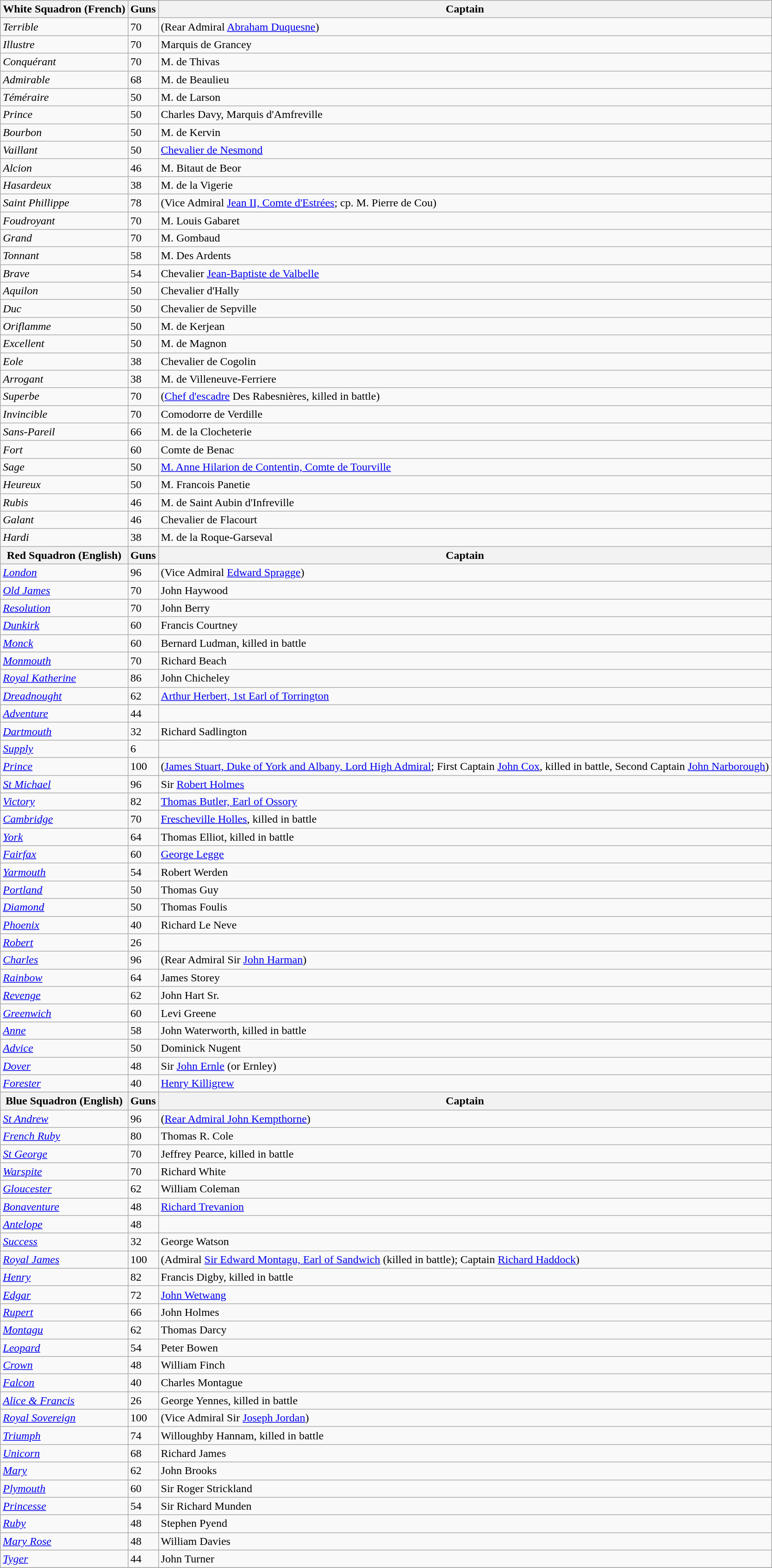<table class="wikitable">
<tr>
<th>White Squadron (French)</th>
<th>Guns</th>
<th>Captain</th>
</tr>
<tr>
<td><em>Terrible</em></td>
<td>70</td>
<td>(Rear Admiral <a href='#'>Abraham Duquesne</a>)</td>
</tr>
<tr>
<td><em>Illustre</em></td>
<td>70</td>
<td>Marquis de Grancey</td>
</tr>
<tr>
<td><em>Conquérant</em></td>
<td>70</td>
<td>M. de Thivas</td>
</tr>
<tr>
<td><em>Admirable</em></td>
<td>68</td>
<td>M. de Beaulieu</td>
</tr>
<tr>
<td><em>Téméraire</em></td>
<td>50</td>
<td>M. de Larson</td>
</tr>
<tr>
<td><em>Prince</em></td>
<td>50</td>
<td>Charles Davy, Marquis d'Amfreville</td>
</tr>
<tr>
<td><em>Bourbon</em></td>
<td>50</td>
<td>M. de Kervin</td>
</tr>
<tr>
<td><em>Vaillant</em></td>
<td>50</td>
<td><a href='#'>Chevalier de Nesmond</a></td>
</tr>
<tr>
<td><em>Alcion</em></td>
<td>46</td>
<td>M. Bitaut de Beor</td>
</tr>
<tr>
<td><em>Hasardeux</em></td>
<td>38</td>
<td>M. de la Vigerie</td>
</tr>
<tr>
<td><em>Saint Phillippe</em></td>
<td>78</td>
<td>(Vice Admiral <a href='#'>Jean II, Comte d'Estrées</a>; cp. M. Pierre de Cou)</td>
</tr>
<tr>
<td><em>Foudroyant</em></td>
<td>70</td>
<td>M. Louis Gabaret</td>
</tr>
<tr>
<td><em>Grand</em></td>
<td>70</td>
<td>M. Gombaud</td>
</tr>
<tr>
<td><em>Tonnant</em></td>
<td>58</td>
<td>M. Des Ardents</td>
</tr>
<tr>
<td><em>Brave</em></td>
<td>54</td>
<td>Chevalier <a href='#'>Jean-Baptiste de Valbelle</a></td>
</tr>
<tr>
<td><em>Aquilon</em></td>
<td>50</td>
<td>Chevalier d'Hally</td>
</tr>
<tr>
<td><em>Duc</em></td>
<td>50</td>
<td>Chevalier de Sepville</td>
</tr>
<tr>
<td><em>Oriflamme</em></td>
<td>50</td>
<td>M. de Kerjean</td>
</tr>
<tr>
<td><em>Excellent</em></td>
<td>50</td>
<td>M. de Magnon</td>
</tr>
<tr>
<td><em>Eole</em></td>
<td>38</td>
<td>Chevalier de Cogolin</td>
</tr>
<tr>
<td><em>Arrogant</em></td>
<td>38</td>
<td>M. de Villeneuve-Ferriere</td>
</tr>
<tr>
<td><em>Superbe</em></td>
<td>70</td>
<td>(<a href='#'>Chef d'escadre</a> Des Rabesnières, killed in battle)</td>
</tr>
<tr>
<td><em>Invincible</em></td>
<td>70</td>
<td>Comodorre de Verdille</td>
</tr>
<tr>
<td><em>Sans-Pareil</em></td>
<td>66</td>
<td>M. de la Clocheterie</td>
</tr>
<tr>
<td><em>Fort</em></td>
<td>60</td>
<td>Comte de Benac</td>
</tr>
<tr>
<td><em>Sage</em></td>
<td>50</td>
<td><a href='#'>M. Anne Hilarion de Contentin, Comte de Tourville</a></td>
</tr>
<tr>
<td><em>Heureux</em></td>
<td>50</td>
<td>M. Francois Panetie</td>
</tr>
<tr>
<td><em>Rubis</em></td>
<td>46</td>
<td>M. de Saint Aubin d'Infreville</td>
</tr>
<tr>
<td><em>Galant</em></td>
<td>46</td>
<td>Chevalier de Flacourt</td>
</tr>
<tr>
<td><em>Hardi</em></td>
<td>38</td>
<td>M. de la Roque-Garseval</td>
</tr>
<tr>
<th>Red Squadron (English)</th>
<th>Guns</th>
<th>Captain</th>
</tr>
<tr>
<td><a href='#'><em>London</em></a></td>
<td>96</td>
<td>(Vice Admiral <a href='#'>Edward Spragge</a>)</td>
</tr>
<tr>
<td><a href='#'><em>Old James</em></a></td>
<td>70</td>
<td>John Haywood</td>
</tr>
<tr>
<td><a href='#'><em>Resolution</em></a></td>
<td>70</td>
<td>John Berry</td>
</tr>
<tr>
<td><a href='#'><em>Dunkirk</em></a></td>
<td>60</td>
<td>Francis Courtney</td>
</tr>
<tr>
<td><a href='#'><em>Monck</em></a></td>
<td>60</td>
<td>Bernard Ludman, killed in battle</td>
</tr>
<tr>
<td><a href='#'><em>Monmouth</em></a></td>
<td>70</td>
<td>Richard Beach</td>
</tr>
<tr>
<td><a href='#'><em>Royal Katherine</em></a></td>
<td>86</td>
<td>John Chicheley</td>
</tr>
<tr>
<td><a href='#'><em>Dreadnought</em></a></td>
<td>62</td>
<td><a href='#'>Arthur Herbert, 1st Earl of Torrington</a></td>
</tr>
<tr>
<td><a href='#'><em>Adventure</em></a></td>
<td>44</td>
<td></td>
</tr>
<tr>
<td><a href='#'><em>Dartmouth</em></a></td>
<td>32</td>
<td>Richard Sadlington</td>
</tr>
<tr>
<td><a href='#'><em>Supply</em></a></td>
<td>6</td>
<td></td>
</tr>
<tr>
<td><a href='#'><em>Prince</em></a></td>
<td>100</td>
<td>(<a href='#'>James Stuart, Duke of York and Albany, Lord High Admiral</a>; First Captain <a href='#'>John Cox</a>, killed in battle, Second Captain <a href='#'>John Narborough</a>)</td>
</tr>
<tr>
<td><a href='#'><em>St Michael</em></a></td>
<td>96</td>
<td>Sir <a href='#'>Robert Holmes</a></td>
</tr>
<tr>
<td><a href='#'><em>Victory</em></a></td>
<td>82</td>
<td><a href='#'>Thomas Butler, Earl of Ossory</a></td>
</tr>
<tr>
<td><a href='#'><em>Cambridge</em></a></td>
<td>70</td>
<td><a href='#'>Frescheville Holles</a>, killed in battle</td>
</tr>
<tr>
<td><a href='#'><em>York</em></a></td>
<td>64</td>
<td>Thomas Elliot, killed in battle</td>
</tr>
<tr>
<td><a href='#'><em>Fairfax</em></a></td>
<td>60</td>
<td><a href='#'>George Legge</a></td>
</tr>
<tr>
<td><a href='#'><em>Yarmouth</em></a></td>
<td>54</td>
<td>Robert Werden</td>
</tr>
<tr>
<td><a href='#'><em>Portland</em></a></td>
<td>50</td>
<td>Thomas Guy</td>
</tr>
<tr>
<td><a href='#'><em>Diamond</em></a></td>
<td>50</td>
<td>Thomas Foulis</td>
</tr>
<tr>
<td><a href='#'><em>Phoenix</em></a></td>
<td>40</td>
<td>Richard Le Neve</td>
</tr>
<tr>
<td><a href='#'><em>Robert</em></a></td>
<td>26</td>
<td></td>
</tr>
<tr>
<td><a href='#'><em>Charles</em></a></td>
<td>96</td>
<td>(Rear Admiral Sir <a href='#'>John Harman</a>)</td>
</tr>
<tr>
<td><a href='#'><em>Rainbow</em></a></td>
<td>64</td>
<td>James Storey</td>
</tr>
<tr>
<td><a href='#'><em>Revenge</em></a></td>
<td>62</td>
<td>John Hart Sr.</td>
</tr>
<tr>
<td><a href='#'><em>Greenwich</em></a></td>
<td>60</td>
<td>Levi Greene</td>
</tr>
<tr>
<td><a href='#'><em>Anne</em></a></td>
<td>58</td>
<td>John Waterworth, killed in battle</td>
</tr>
<tr>
<td><a href='#'><em>Advice</em></a></td>
<td>50</td>
<td>Dominick Nugent</td>
</tr>
<tr>
<td><a href='#'><em>Dover</em></a></td>
<td>48</td>
<td>Sir <a href='#'>John Ernle</a> (or Ernley)</td>
</tr>
<tr>
<td><a href='#'><em>Forester</em></a></td>
<td>40</td>
<td><a href='#'>Henry Killigrew</a></td>
</tr>
<tr>
<th>Blue Squadron (English)</th>
<th>Guns</th>
<th>Captain</th>
</tr>
<tr>
<td><a href='#'><em>St Andrew</em></a></td>
<td>96</td>
<td>(<a href='#'>Rear Admiral John Kempthorne</a>)</td>
</tr>
<tr>
<td><a href='#'><em>French Ruby</em></a></td>
<td>80</td>
<td>Thomas R. Cole</td>
</tr>
<tr>
<td><a href='#'><em>St George</em></a></td>
<td>70</td>
<td>Jeffrey Pearce, killed in battle</td>
</tr>
<tr>
<td><a href='#'><em>Warspite</em></a></td>
<td>70</td>
<td>Richard White</td>
</tr>
<tr>
<td><a href='#'><em>Gloucester</em></a></td>
<td>62</td>
<td>William Coleman</td>
</tr>
<tr>
<td><a href='#'><em>Bonaventure</em></a></td>
<td>48</td>
<td><a href='#'>Richard Trevanion</a></td>
</tr>
<tr>
<td><a href='#'><em>Antelope</em></a></td>
<td>48</td>
<td></td>
</tr>
<tr>
<td><a href='#'><em>Success</em></a></td>
<td>32</td>
<td>George Watson</td>
</tr>
<tr>
<td><a href='#'><em>Royal James</em></a></td>
<td>100</td>
<td>(Admiral <a href='#'>Sir Edward Montagu, Earl of Sandwich</a> (killed in battle); Captain <a href='#'>Richard Haddock</a>)</td>
</tr>
<tr>
<td><a href='#'><em>Henry</em></a></td>
<td>82</td>
<td>Francis Digby, killed in battle</td>
</tr>
<tr>
<td><a href='#'><em>Edgar</em></a></td>
<td>72</td>
<td><a href='#'>John Wetwang</a></td>
</tr>
<tr>
<td><a href='#'><em>Rupert</em></a></td>
<td>66</td>
<td>John Holmes</td>
</tr>
<tr>
<td><a href='#'><em>Montagu</em></a></td>
<td>62</td>
<td>Thomas Darcy</td>
</tr>
<tr>
<td><a href='#'><em>Leopard</em></a></td>
<td>54</td>
<td>Peter Bowen</td>
</tr>
<tr>
<td><a href='#'><em>Crown</em></a></td>
<td>48</td>
<td>William Finch</td>
</tr>
<tr>
<td><a href='#'><em>Falcon</em></a></td>
<td>40</td>
<td>Charles Montague</td>
</tr>
<tr>
<td><a href='#'><em>Alice & Francis</em></a></td>
<td>26</td>
<td>George Yennes, killed in battle</td>
</tr>
<tr>
<td><a href='#'><em>Royal Sovereign</em></a></td>
<td>100</td>
<td>(Vice Admiral Sir <a href='#'>Joseph Jordan</a>)</td>
</tr>
<tr>
<td><a href='#'><em>Triumph</em></a></td>
<td>74</td>
<td>Willoughby Hannam, killed in battle</td>
</tr>
<tr>
<td><a href='#'><em>Unicorn</em></a></td>
<td>68</td>
<td>Richard James</td>
</tr>
<tr>
<td><a href='#'><em>Mary</em></a></td>
<td>62</td>
<td>John Brooks</td>
</tr>
<tr>
<td><a href='#'><em>Plymouth</em></a></td>
<td>60</td>
<td>Sir Roger Strickland</td>
</tr>
<tr>
<td><a href='#'><em>Princesse</em></a></td>
<td>54</td>
<td>Sir Richard Munden</td>
</tr>
<tr>
<td><a href='#'><em>Ruby</em></a></td>
<td>48</td>
<td>Stephen Pyend</td>
</tr>
<tr>
<td><a href='#'><em>Mary Rose</em></a></td>
<td>48</td>
<td>William Davies</td>
</tr>
<tr>
<td><a href='#'><em>Tyger</em></a></td>
<td>44</td>
<td>John Turner</td>
</tr>
<tr>
</tr>
</table>
